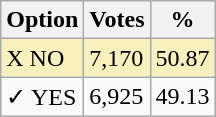<table class="wikitable">
<tr>
<th>Option</th>
<th>Votes</th>
<th>%</th>
</tr>
<tr>
<td style=background:#f8f1bd>X NO</td>
<td style=background:#f8f1bd>7,170</td>
<td style=background:#f8f1bd>50.87</td>
</tr>
<tr>
<td>✓ YES</td>
<td>6,925</td>
<td>49.13</td>
</tr>
</table>
